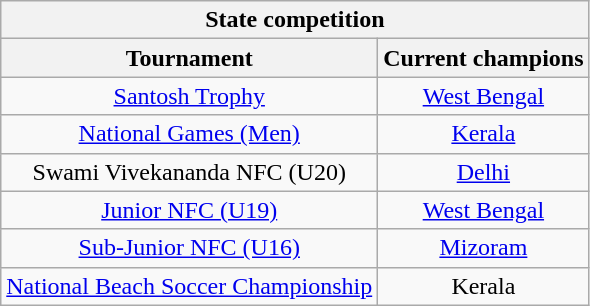<table class="wikitable" style="text-align:center;margin-left:1em;float:center">
<tr>
<th colspan="3">State competition</th>
</tr>
<tr>
<th>Tournament</th>
<th>Current champions</th>
</tr>
<tr>
<td><a href='#'>Santosh Trophy</a></td>
<td><a href='#'>West Bengal</a></td>
</tr>
<tr>
<td><a href='#'>National Games (Men)</a></td>
<td><a href='#'>Kerala</a></td>
</tr>
<tr>
<td>Swami Vivekananda NFC (U20)</td>
<td><a href='#'>Delhi</a></td>
</tr>
<tr>
<td><a href='#'>Junior NFC (U19)</a></td>
<td><a href='#'>West Bengal</a></td>
</tr>
<tr>
<td><a href='#'>Sub-Junior NFC (U16)</a></td>
<td><a href='#'>Mizoram</a></td>
</tr>
<tr>
<td><a href='#'>National Beach Soccer Championship</a></td>
<td>Kerala</td>
</tr>
</table>
